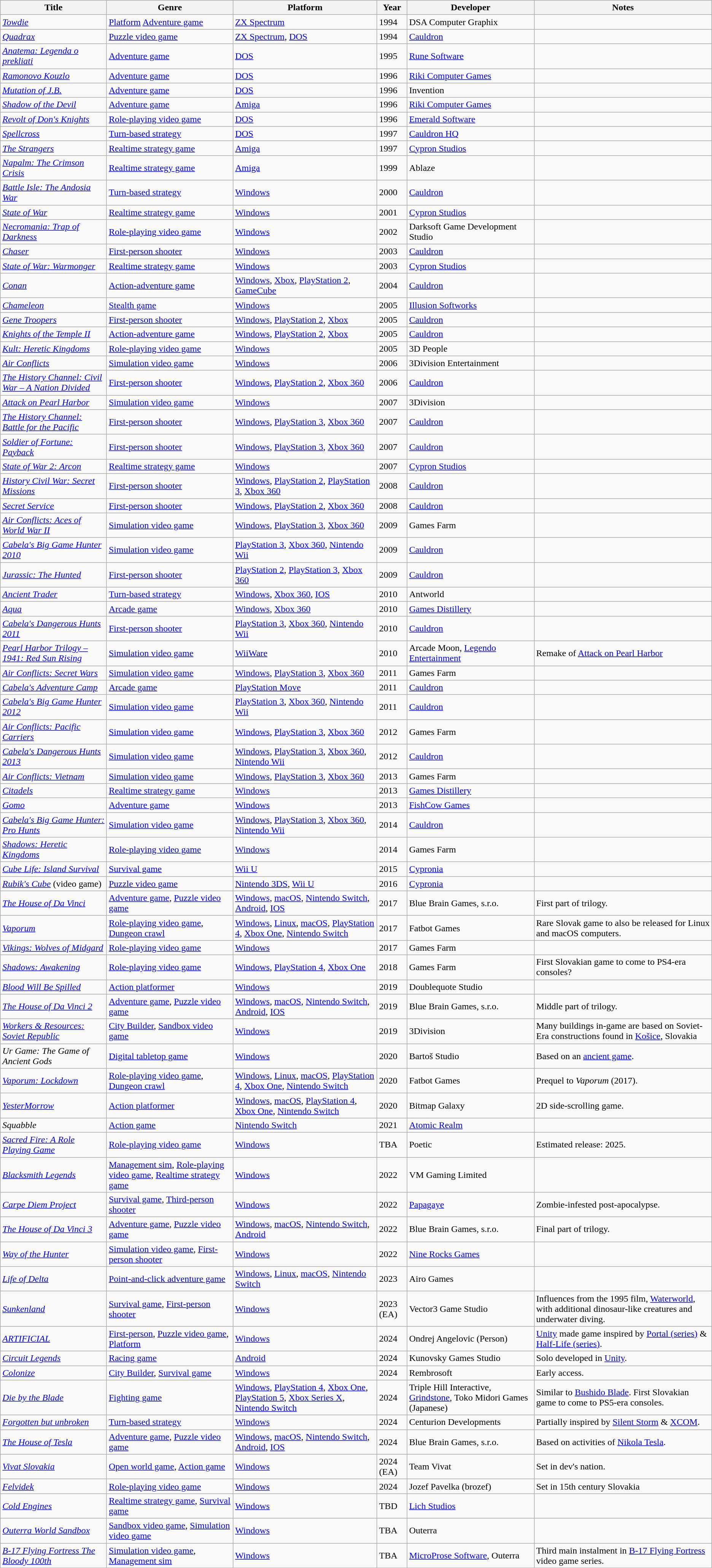<table class="sortable wikitable" border="1">
<tr>
<th>Title</th>
<th>Genre</th>
<th>Platform</th>
<th>Year</th>
<th>Developer</th>
<th>Notes</th>
</tr>
<tr>
<td><em><a href='#'>Towdie</a></em></td>
<td><a href='#'>Platform</a> <a href='#'>Adventure game</a></td>
<td><a href='#'>ZX Spectrum</a></td>
<td>1994</td>
<td>DSA Computer Graphix</td>
<td></td>
</tr>
<tr>
<td><em><a href='#'>Quadrax</a></em></td>
<td><a href='#'>Puzzle video game</a></td>
<td><a href='#'>ZX Spectrum</a>, <a href='#'>DOS</a></td>
<td>1994</td>
<td><a href='#'>Cauldron</a></td>
<td></td>
</tr>
<tr>
<td><em><a href='#'>Anatema: Legenda o prekliati</a></em></td>
<td><a href='#'>Adventure game</a></td>
<td><a href='#'>DOS</a></td>
<td>1995</td>
<td><a href='#'>Rune Software</a></td>
<td></td>
</tr>
<tr>
<td><em><a href='#'>Ramonovo Kouzlo</a></em></td>
<td><a href='#'>Adventure game</a></td>
<td><a href='#'>DOS</a></td>
<td>1996</td>
<td><a href='#'>Riki Computer Games</a></td>
<td></td>
</tr>
<tr>
<td><em><a href='#'>Mutation of J.B.</a></em></td>
<td><a href='#'>Adventure game</a></td>
<td><a href='#'>DOS</a></td>
<td>1996</td>
<td>Invention</td>
<td></td>
</tr>
<tr>
<td><em><a href='#'>Shadow of the Devil</a></em></td>
<td><a href='#'>Adventure game</a></td>
<td><a href='#'>Amiga</a></td>
<td>1996</td>
<td><a href='#'>Riki Computer Games</a></td>
<td></td>
</tr>
<tr>
<td><em><a href='#'>Revolt of Don's Knights</a></em></td>
<td><a href='#'>Role-playing video game</a></td>
<td><a href='#'>DOS</a></td>
<td>1996</td>
<td><a href='#'>Emerald Software</a></td>
<td></td>
</tr>
<tr>
<td><em><a href='#'>Spellcross</a></em></td>
<td><a href='#'>Turn-based strategy</a></td>
<td><a href='#'>DOS</a></td>
<td>1997</td>
<td><a href='#'>Cauldron HQ</a></td>
<td></td>
</tr>
<tr>
<td><em><a href='#'>The Strangers</a></em></td>
<td><a href='#'>Realtime strategy game</a></td>
<td><a href='#'>Amiga</a></td>
<td>1997</td>
<td><a href='#'>Cypron Studios</a></td>
<td></td>
</tr>
<tr>
<td><em><a href='#'>Napalm: The Crimson Crisis</a></em></td>
<td><a href='#'>Realtime strategy game</a></td>
<td><a href='#'>Amiga</a></td>
<td>1999</td>
<td>Ablaze</td>
<td></td>
</tr>
<tr>
<td><em><a href='#'>Battle Isle: The Andosia War</a></em></td>
<td><a href='#'>Turn-based strategy</a></td>
<td><a href='#'>Windows</a></td>
<td>2000</td>
<td><a href='#'>Cauldron</a></td>
<td></td>
</tr>
<tr>
<td><em><a href='#'>State of War</a></em></td>
<td><a href='#'>Realtime strategy game</a></td>
<td><a href='#'>Windows</a></td>
<td>2001</td>
<td><a href='#'>Cypron Studios</a></td>
<td></td>
</tr>
<tr>
<td><em><a href='#'>Necromania: Trap of Darkness</a></em></td>
<td><a href='#'>Role-playing video game</a></td>
<td><a href='#'>Windows</a></td>
<td>2002</td>
<td>Darksoft Game Development Studio</td>
<td></td>
</tr>
<tr>
<td><em><a href='#'>Chaser</a></em></td>
<td><a href='#'>First-person shooter</a></td>
<td><a href='#'>Windows</a></td>
<td>2003</td>
<td><a href='#'>Cauldron</a></td>
<td></td>
</tr>
<tr>
<td><em><a href='#'>State of War: Warmonger</a></em></td>
<td><a href='#'>Realtime strategy game</a></td>
<td><a href='#'>Windows</a></td>
<td>2003</td>
<td><a href='#'>Cypron Studios</a></td>
<td></td>
</tr>
<tr>
<td><em><a href='#'>Conan</a></em></td>
<td><a href='#'>Action-adventure game</a></td>
<td><a href='#'>Windows</a>, <a href='#'>Xbox</a>, <a href='#'>PlayStation 2</a>, <a href='#'>GameCube</a></td>
<td>2004</td>
<td><a href='#'>Cauldron</a></td>
<td></td>
</tr>
<tr>
<td><em><a href='#'>Chameleon</a></em></td>
<td><a href='#'>Stealth game</a></td>
<td><a href='#'>Windows</a></td>
<td>2005</td>
<td><a href='#'>Illusion Softworks</a></td>
<td></td>
</tr>
<tr>
<td><em><a href='#'>Gene Troopers</a></em></td>
<td><a href='#'>First-person shooter</a></td>
<td><a href='#'>Windows</a>, <a href='#'>PlayStation 2</a>, <a href='#'>Xbox</a></td>
<td>2005</td>
<td><a href='#'>Cauldron</a></td>
<td></td>
</tr>
<tr>
<td><em><a href='#'>Knights of the Temple II</a></em></td>
<td><a href='#'>Action-adventure game</a></td>
<td><a href='#'>Windows</a>, <a href='#'>PlayStation 2</a>, <a href='#'>Xbox</a></td>
<td>2005</td>
<td><a href='#'>Cauldron</a></td>
<td></td>
</tr>
<tr>
<td><em><a href='#'>Kult: Heretic Kingdoms</a></em></td>
<td><a href='#'>Role-playing video game</a></td>
<td><a href='#'>Windows</a></td>
<td>2005</td>
<td>3D People</td>
<td></td>
</tr>
<tr>
<td><em><a href='#'>Air Conflicts</a></em></td>
<td><a href='#'>Simulation video game</a></td>
<td><a href='#'>Windows</a></td>
<td>2006</td>
<td>3Division Entertainment</td>
<td></td>
</tr>
<tr>
<td><em><a href='#'>The History Channel: Civil War – A Nation Divided</a></em></td>
<td><a href='#'>First-person shooter</a></td>
<td><a href='#'>Windows</a>, <a href='#'>PlayStation 2</a>, <a href='#'>Xbox 360</a></td>
<td>2006</td>
<td><a href='#'>Cauldron</a></td>
<td></td>
</tr>
<tr>
<td><em><a href='#'>Attack on Pearl Harbor</a></em></td>
<td><a href='#'>Simulation video game</a></td>
<td><a href='#'>Windows</a></td>
<td>2007</td>
<td>3Division</td>
<td></td>
</tr>
<tr>
<td><em><a href='#'>The History Channel: Battle for the Pacific</a></em></td>
<td><a href='#'>First-person shooter</a></td>
<td><a href='#'>Windows</a>, <a href='#'>PlayStation 3</a>, <a href='#'>Xbox 360</a></td>
<td>2007</td>
<td><a href='#'>Cauldron</a></td>
<td></td>
</tr>
<tr>
<td><em><a href='#'>Soldier of Fortune: Payback</a></em></td>
<td><a href='#'>First-person shooter</a></td>
<td><a href='#'>Windows</a>, <a href='#'>PlayStation 3</a>, <a href='#'>Xbox 360</a></td>
<td>2007</td>
<td><a href='#'>Cauldron</a></td>
<td></td>
</tr>
<tr>
<td><em><a href='#'>State of War 2: Arcon</a></em></td>
<td><a href='#'>Realtime strategy game</a></td>
<td><a href='#'>Windows</a></td>
<td>2007</td>
<td><a href='#'>Cypron Studios</a></td>
<td></td>
</tr>
<tr>
<td><em><a href='#'>History Civil War: Secret Missions</a></em></td>
<td><a href='#'>First-person shooter</a></td>
<td><a href='#'>Windows</a>, <a href='#'>PlayStation 2</a>, <a href='#'>PlayStation 3</a>, <a href='#'>Xbox 360</a></td>
<td>2008</td>
<td><a href='#'>Cauldron</a></td>
<td></td>
</tr>
<tr>
<td><em><a href='#'>Secret Service</a></em></td>
<td><a href='#'>First-person shooter</a></td>
<td><a href='#'>Windows</a>, <a href='#'>PlayStation 2</a>, <a href='#'>Xbox 360</a></td>
<td>2008</td>
<td><a href='#'>Cauldron</a></td>
<td></td>
</tr>
<tr>
<td><em><a href='#'>Air Conflicts: Aces of World War II</a></em></td>
<td><a href='#'>Simulation video game</a></td>
<td><a href='#'>Windows</a>, <a href='#'>PlayStation 3</a>, <a href='#'>Xbox 360</a></td>
<td>2009</td>
<td>Games Farm</td>
<td></td>
</tr>
<tr>
<td><em><a href='#'>Cabela's Big Game Hunter 2010</a></em></td>
<td><a href='#'>Simulation video game</a></td>
<td><a href='#'>PlayStation 3</a>, <a href='#'>Xbox 360</a>, <a href='#'>Nintendo Wii</a></td>
<td>2009</td>
<td><a href='#'>Cauldron</a></td>
<td></td>
</tr>
<tr>
<td><em><a href='#'>Jurassic: The Hunted</a></em></td>
<td><a href='#'>First-person shooter</a></td>
<td><a href='#'>PlayStation 2</a>, <a href='#'>PlayStation 3</a>, <a href='#'>Xbox 360</a></td>
<td>2009</td>
<td><a href='#'>Cauldron</a></td>
<td></td>
</tr>
<tr>
<td><em><a href='#'>Ancient Trader</a></em></td>
<td><a href='#'>Turn-based strategy</a></td>
<td><a href='#'>Windows</a>, <a href='#'>Xbox 360</a>, <a href='#'>IOS</a></td>
<td>2010</td>
<td>Antworld</td>
<td></td>
</tr>
<tr>
<td><em><a href='#'>Aqua</a></em></td>
<td><a href='#'>Arcade game</a></td>
<td><a href='#'>Windows</a>, <a href='#'>Xbox 360</a></td>
<td>2010</td>
<td><a href='#'>Games Distillery</a></td>
<td></td>
</tr>
<tr>
<td><em><a href='#'>Cabela's Dangerous Hunts 2011</a></em></td>
<td><a href='#'>First-person shooter</a></td>
<td><a href='#'>PlayStation 3</a>, <a href='#'>Xbox 360</a>, <a href='#'>Nintendo Wii</a></td>
<td>2010</td>
<td><a href='#'>Cauldron</a></td>
<td></td>
</tr>
<tr>
<td><em><a href='#'>Pearl Harbor Trilogy – 1941: Red Sun Rising</a></em></td>
<td><a href='#'>Simulation video game</a></td>
<td><a href='#'>WiiWare</a></td>
<td>2010</td>
<td>Arcade Moon, <a href='#'>Legendo Entertainment</a></td>
<td>Remake of <a href='#'>Attack on Pearl Harbor</a></td>
</tr>
<tr>
<td><em><a href='#'>Air Conflicts: Secret Wars</a></em></td>
<td><a href='#'>Simulation video game</a></td>
<td><a href='#'>Windows</a>, <a href='#'>PlayStation 3</a>, <a href='#'>Xbox 360</a></td>
<td>2011</td>
<td>Games Farm</td>
<td></td>
</tr>
<tr>
<td><em><a href='#'>Cabela's Adventure Camp</a></em></td>
<td><a href='#'>Arcade game</a></td>
<td><a href='#'>PlayStation Move</a></td>
<td>2011</td>
<td><a href='#'>Cauldron</a></td>
<td></td>
</tr>
<tr>
<td><em><a href='#'>Cabela's Big Game Hunter 2012</a></em></td>
<td><a href='#'>Simulation video game</a></td>
<td><a href='#'>PlayStation 3</a>, <a href='#'>Xbox 360</a>, <a href='#'>Nintendo Wii</a></td>
<td>2011</td>
<td><a href='#'>Cauldron</a></td>
<td></td>
</tr>
<tr>
<td><em><a href='#'>Air Conflicts: Pacific Carriers</a></em></td>
<td><a href='#'>Simulation video game</a></td>
<td><a href='#'>Windows</a>, <a href='#'>PlayStation 3</a>, <a href='#'>Xbox 360</a></td>
<td>2012</td>
<td>Games Farm</td>
<td></td>
</tr>
<tr>
<td><em><a href='#'>Cabela's Dangerous Hunts 2013</a></em></td>
<td><a href='#'>Simulation video game</a></td>
<td><a href='#'>Windows</a>, <a href='#'>PlayStation 3</a>, <a href='#'>Xbox 360</a>, <a href='#'>Nintendo Wii</a></td>
<td>2012</td>
<td><a href='#'>Cauldron</a></td>
<td></td>
</tr>
<tr>
<td><em><a href='#'>Air Conflicts: Vietnam</a></em></td>
<td><a href='#'>Simulation video game</a></td>
<td><a href='#'>Windows</a>, <a href='#'>PlayStation 3</a>, <a href='#'>Xbox 360</a></td>
<td>2013</td>
<td>Games Farm</td>
<td></td>
</tr>
<tr>
<td><em><a href='#'>Citadels</a></em></td>
<td><a href='#'>Realtime strategy game</a></td>
<td><a href='#'>Windows</a></td>
<td>2013</td>
<td><a href='#'>Games Distillery</a></td>
<td></td>
</tr>
<tr>
<td><em><a href='#'>Gomo</a></em></td>
<td><a href='#'>Adventure game</a></td>
<td><a href='#'>Windows</a></td>
<td>2013</td>
<td><a href='#'>FishCow Games</a></td>
<td></td>
</tr>
<tr>
<td><em><a href='#'>Cabela's Big Game Hunter: Pro Hunts</a></em></td>
<td><a href='#'>Simulation video game</a></td>
<td><a href='#'>Windows</a>, <a href='#'>PlayStation 3</a>, <a href='#'>Xbox 360</a>, <a href='#'>Nintendo Wii</a></td>
<td>2014</td>
<td><a href='#'>Cauldron</a></td>
<td></td>
</tr>
<tr>
<td><em><a href='#'>Shadows: Heretic Kingdoms</a></em></td>
<td><a href='#'>Role-playing video game</a></td>
<td><a href='#'>Windows</a></td>
<td>2014</td>
<td>Games Farm</td>
<td></td>
</tr>
<tr>
<td><em><a href='#'>Cube Life: Island Survival</a></em></td>
<td><a href='#'>Survival game</a></td>
<td><a href='#'>Wii U</a></td>
<td>2015</td>
<td><a href='#'>Cypronia</a></td>
<td></td>
</tr>
<tr>
<td><em><a href='#'>Rubik's Cube</a></em> (video game)</td>
<td><a href='#'>Puzzle video game</a></td>
<td><a href='#'>Nintendo 3DS</a>, <a href='#'>Wii U</a></td>
<td>2016</td>
<td><a href='#'>Cypronia</a></td>
<td></td>
</tr>
<tr>
<td><em><a href='#'>The House of Da Vinci</a></em></td>
<td><a href='#'>Adventure game</a>, <a href='#'>Puzzle video game</a></td>
<td><a href='#'>Windows</a>, <a href='#'>macOS</a>, <a href='#'>Nintendo Switch</a>, <a href='#'>Android</a>, <a href='#'>IOS</a></td>
<td>2017</td>
<td>Blue Brain Games, s.r.o.</td>
<td>First part of trilogy.</td>
</tr>
<tr>
<td><em><a href='#'>Vaporum</a></em></td>
<td><a href='#'>Role-playing video game</a>, <a href='#'>Dungeon crawl</a></td>
<td><a href='#'>Windows</a>, <a href='#'>Linux</a>, <a href='#'>macOS</a>, <a href='#'>PlayStation 4</a>, <a href='#'>Xbox One</a>, <a href='#'>Nintendo Switch</a></td>
<td>2017</td>
<td>Fatbot Games</td>
<td>Rare Slovak game to also be released for Linux and macOS computers.</td>
</tr>
<tr>
<td><em><a href='#'>Vikings: Wolves of Midgard</a></em></td>
<td><a href='#'>Role-playing video game</a></td>
<td><a href='#'>Windows</a></td>
<td>2017</td>
<td>Games Farm</td>
<td></td>
</tr>
<tr>
<td><em><a href='#'>Shadows: Awakening</a></em></td>
<td><a href='#'>Role-playing video game</a></td>
<td><a href='#'>Windows</a>, <a href='#'>PlayStation 4</a>, <a href='#'>Xbox One</a></td>
<td>2018</td>
<td>Games Farm</td>
<td>First Slovakian game to come to PS4-era consoles?</td>
</tr>
<tr>
<td><em><a href='#'>Blood Will Be Spilled</a></em></td>
<td><a href='#'>Action platformer</a></td>
<td><a href='#'>Windows</a></td>
<td>2019</td>
<td>Doublequote Studio</td>
<td></td>
</tr>
<tr>
<td><em><a href='#'>The House of Da Vinci 2</a></em></td>
<td><a href='#'>Adventure game</a>, <a href='#'>Puzzle video game</a></td>
<td><a href='#'>Windows</a>, <a href='#'>macOS</a>, <a href='#'>Nintendo Switch</a>, <a href='#'>Android</a>, <a href='#'>IOS</a></td>
<td>2019</td>
<td>Blue Brain Games, s.r.o.</td>
<td>Middle part of trilogy.</td>
</tr>
<tr>
<td><em><a href='#'>Workers & Resources: Soviet Republic</a></em></td>
<td><a href='#'>City Builder</a>, <a href='#'>Sandbox video game</a></td>
<td><a href='#'>Windows</a></td>
<td>2019</td>
<td>3Division</td>
<td>Many buildings in-game are based on Soviet-Era constructions found in <a href='#'>Košice</a>, Slovakia</td>
</tr>
<tr>
<td><em>Ur Game: The Game of Ancient Gods</em></td>
<td><a href='#'>Digital tabletop game</a></td>
<td><a href='#'>Windows</a></td>
<td>2020</td>
<td>Bartoš Studio</td>
<td>Based on an <a href='#'>ancient game</a>.</td>
</tr>
<tr>
<td><em><a href='#'>Vaporum: Lockdown</a></em></td>
<td><a href='#'>Role-playing video game</a>, <a href='#'>Dungeon crawl</a></td>
<td><a href='#'>Windows</a>, <a href='#'>Linux</a>, <a href='#'>macOS</a>, <a href='#'>PlayStation 4</a>, <a href='#'>Xbox One</a>, <a href='#'>Nintendo Switch</a></td>
<td>2020</td>
<td>Fatbot Games</td>
<td>Prequel to <em>Vaporum</em> (2017).</td>
</tr>
<tr>
<td><em><a href='#'>YesterMorrow</a></em></td>
<td><a href='#'>Action platformer</a></td>
<td><a href='#'>Windows</a>, <a href='#'>macOS</a>, <a href='#'>PlayStation 4</a>, <a href='#'>Xbox One</a>, <a href='#'>Nintendo Switch</a></td>
<td>2020</td>
<td>Bitmap Galaxy</td>
<td>2D side-scrolling game.</td>
</tr>
<tr>
<td><em>Squabble</em></td>
<td><a href='#'>Action game</a></td>
<td><a href='#'>Nintendo Switch</a></td>
<td>2021</td>
<td><a href='#'>Atomic Realm</a></td>
<td></td>
</tr>
<tr>
<td><em><a href='#'>Sacred Fire: A Role Playing Game</a></em></td>
<td><a href='#'>Role-playing video game</a></td>
<td><a href='#'>Windows</a></td>
<td>TBA</td>
<td>Poetic</td>
<td>Estimated release: 2025.</td>
</tr>
<tr>
<td><em><a href='#'>Blacksmith Legends</a></em></td>
<td><a href='#'>Management sim</a>, <a href='#'>Role-playing video game</a>, <a href='#'>Realtime strategy game</a></td>
<td><a href='#'>Windows</a></td>
<td>2022</td>
<td>VM Gaming Limited</td>
<td></td>
</tr>
<tr>
<td><em><a href='#'>Carpe Diem Project</a></em></td>
<td><a href='#'>Survival game</a>, <a href='#'>Third-person shooter</a></td>
<td><a href='#'>Windows</a></td>
<td>2022</td>
<td><a href='#'>Papagaye</a></td>
<td>Zombie-infested post-apocalypse.</td>
</tr>
<tr>
<td><em><a href='#'>The House of Da Vinci 3</a></em></td>
<td><a href='#'>Adventure game</a>, <a href='#'>Puzzle video game</a></td>
<td><a href='#'>Windows</a>, <a href='#'>macOS</a>, <a href='#'>Nintendo Switch</a>, <a href='#'>Android</a></td>
<td>2022</td>
<td>Blue Brain Games, s.r.o.</td>
<td>Final part of trilogy.</td>
</tr>
<tr>
<td><em><a href='#'>Way of the Hunter</a></em></td>
<td><a href='#'>Simulation video game</a>, <a href='#'>First-person shooter</a></td>
<td><a href='#'>Windows</a></td>
<td>2022</td>
<td><a href='#'>Nine Rocks Games</a></td>
<td></td>
</tr>
<tr>
<td><em><a href='#'>Life of Delta</a></em></td>
<td><a href='#'>Point-and-click adventure game</a></td>
<td><a href='#'>Windows</a>, <a href='#'>Linux</a>, <a href='#'>macOS</a>, <a href='#'>Nintendo Switch</a></td>
<td>2023</td>
<td>Airo Games</td>
<td></td>
</tr>
<tr>
<td><em><a href='#'>Sunkenland</a></em></td>
<td><a href='#'>Survival game</a>, <a href='#'>First-person shooter</a></td>
<td><a href='#'>Windows</a></td>
<td>2023 (EA)</td>
<td>Vector3 Game Studio</td>
<td>Influences from the 1995 film, <a href='#'>Waterworld</a>, with additional dinosaur-like creatures and underwater diving.</td>
</tr>
<tr>
<td><em><a href='#'>ARTIFICIAL</a></em></td>
<td><a href='#'>First-person</a>, <a href='#'>Puzzle video game</a>, <a href='#'>Platform</a></td>
<td><a href='#'>Windows</a></td>
<td>2024</td>
<td>Ondrej Angelovic (Person)</td>
<td><a href='#'>Unity</a> made game inspired by <a href='#'>Portal (series)</a> & <a href='#'>Half-Life (series)</a>.</td>
</tr>
<tr>
<td><em><a href='#'>Circuit Legends</a></em></td>
<td><a href='#'>Racing game</a></td>
<td><a href='#'>Android</a></td>
<td>2024</td>
<td>Kunovsky Games Studio</td>
<td>Solo developed in <a href='#'>Unity</a>.</td>
</tr>
<tr>
<td><em><a href='#'>Colonize</a></em></td>
<td><a href='#'>City Builder</a>, <a href='#'>Survival game</a></td>
<td><a href='#'>Windows</a></td>
<td>2024</td>
<td>Rembrosoft</td>
<td>Early access.</td>
</tr>
<tr>
<td><em><a href='#'>Die by the Blade</a></em></td>
<td><a href='#'>Fighting game</a></td>
<td><a href='#'>Windows</a>, <a href='#'>PlayStation 4</a>, <a href='#'>Xbox One</a>, <a href='#'>PlayStation 5</a>, <a href='#'>Xbox Series X</a>, <a href='#'>Nintendo Switch</a></td>
<td>2024</td>
<td>Triple Hill Interactive, <a href='#'>Grindstone</a>, Toko Midori Games (Japanese)</td>
<td>Similar to <a href='#'>Bushido Blade</a>. First Slovakian game to come to PS5-era consoles.</td>
</tr>
<tr>
<td><em><a href='#'>Forgotten but unbroken</a></em></td>
<td><a href='#'>Turn-based strategy</a></td>
<td><a href='#'>Windows</a></td>
<td>2024</td>
<td>Centurion Developments</td>
<td>Partially inspired by <a href='#'>Silent Storm</a> & <a href='#'>XCOM</a>.</td>
</tr>
<tr>
<td><em><a href='#'>The House of Tesla</a></em></td>
<td><a href='#'>Adventure game</a>, <a href='#'>Puzzle video game</a></td>
<td><a href='#'>Windows</a>, <a href='#'>macOS</a>, <a href='#'>Nintendo Switch</a>, <a href='#'>Android</a>, <a href='#'>IOS</a></td>
<td>2024</td>
<td>Blue Brain Games, s.r.o.</td>
<td>Based on activities of <a href='#'>Nikola Tesla</a>.</td>
</tr>
<tr>
<td><em><a href='#'>Vivat Slovakia</a></em></td>
<td><a href='#'>Open world game</a>, <a href='#'>Action game</a></td>
<td><a href='#'>Windows</a></td>
<td>2024 (EA)</td>
<td>Team Vivat</td>
<td>Set in dev's nation.</td>
</tr>
<tr>
<td><em><a href='#'>Felvidek</a></em></td>
<td><a href='#'>Role-playing video game</a></td>
<td><a href='#'>Windows</a></td>
<td>2024</td>
<td>Jozef Pavelka (brozef)</td>
<td>Set in 15th century Slovakia</td>
</tr>
<tr>
<td><em><a href='#'>Cold Engines</a></em></td>
<td><a href='#'>Realtime strategy game</a>, <a href='#'>Survival game</a></td>
<td><a href='#'>Windows</a></td>
<td>TBD</td>
<td><a href='#'>Lich Studios</a></td>
<td></td>
</tr>
<tr>
<td><em><a href='#'>Outerra World Sandbox</a></em></td>
<td><a href='#'>Sandbox video game</a>, <a href='#'>Simulation video game</a></td>
<td><a href='#'>Windows</a></td>
<td>TBA</td>
<td>Outerra</td>
<td></td>
</tr>
<tr>
<td><em><a href='#'>B-17 Flying Fortress The Bloody 100th</a></em></td>
<td><a href='#'>Simulation video game</a>, <a href='#'>Management sim</a></td>
<td><a href='#'>Windows</a></td>
<td>TBA</td>
<td><a href='#'>MicroProse Software</a>, Outerra</td>
<td>Third main instalment in <a href='#'>B-17 Flying Fortress</a> video game series.</td>
</tr>
</table>
